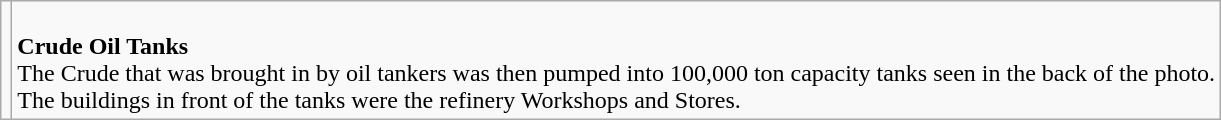<table class="wikitable" border="1">
<tr>
<td></td>
<td><br><strong>Crude Oil Tanks</strong>
<br>
The Crude that was brought in by oil tankers was then pumped into 100,000 ton capacity tanks seen in the back of the photo.<br>The buildings in front of the tanks were the refinery Workshops and Stores.</td>
</tr>
</table>
